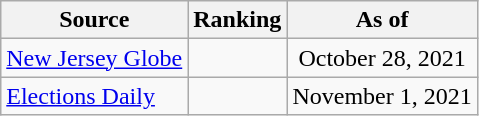<table class="wikitable" style="text-align:center">
<tr>
<th>Source</th>
<th>Ranking</th>
<th>As of</th>
</tr>
<tr>
<td align=left><a href='#'>New Jersey Globe</a></td>
<td></td>
<td>October 28, 2021</td>
</tr>
<tr>
<td align=left><a href='#'>Elections Daily</a></td>
<td></td>
<td>November 1, 2021</td>
</tr>
</table>
